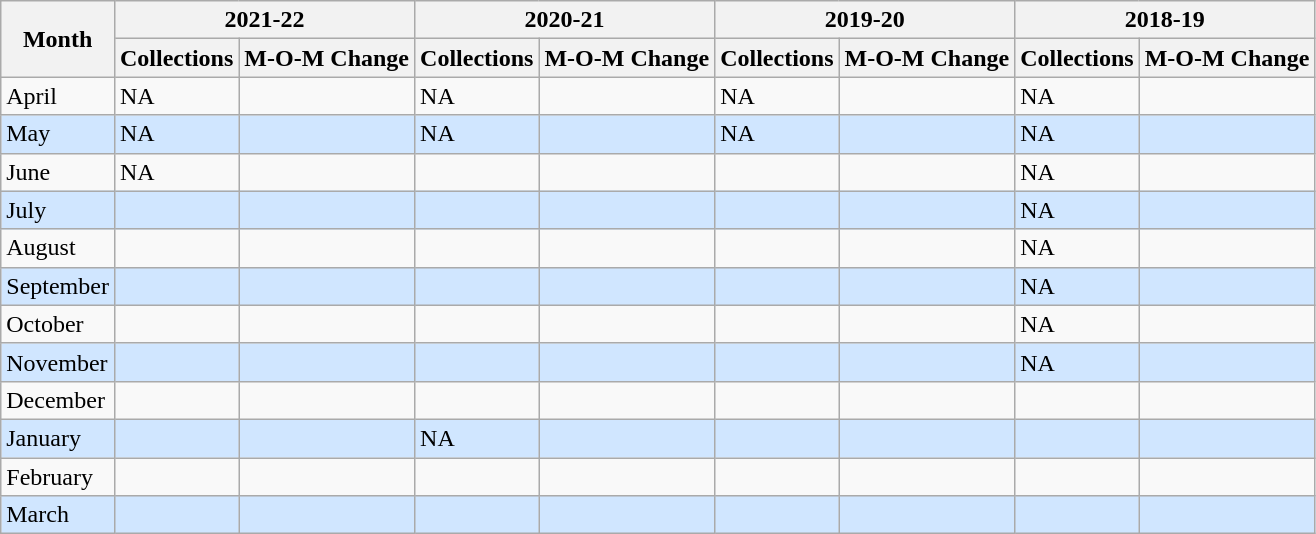<table class="wikitable sortable">
<tr>
<th rowspan="2">Month</th>
<th colspan=2>2021-22</th>
<th colspan=2>2020-21</th>
<th colspan=2>2019-20</th>
<th colspan=2>2018-19</th>
</tr>
<tr>
<th>Collections</th>
<th>M-O-M Change</th>
<th>Collections</th>
<th>M-O-M Change</th>
<th>Collections</th>
<th>M-O-M Change</th>
<th>Collections</th>
<th>M-O-M Change</th>
</tr>
<tr>
<td>April</td>
<td>NA</td>
<td></td>
<td>NA</td>
<td></td>
<td>NA</td>
<td></td>
<td>NA</td>
<td></td>
</tr>
<tr style="background:#D0E6FF">
<td>May</td>
<td>NA</td>
<td></td>
<td>NA</td>
<td></td>
<td>NA</td>
<td></td>
<td>NA</td>
<td></td>
</tr>
<tr>
<td>June</td>
<td>NA</td>
<td></td>
<td></td>
<td></td>
<td></td>
<td></td>
<td>NA</td>
<td></td>
</tr>
<tr style="background:#D0E6FF">
<td>July</td>
<td></td>
<td></td>
<td></td>
<td></td>
<td></td>
<td></td>
<td>NA</td>
<td></td>
</tr>
<tr>
<td>August</td>
<td></td>
<td></td>
<td></td>
<td></td>
<td></td>
<td></td>
<td>NA</td>
<td></td>
</tr>
<tr style="background:#D0E6FF">
<td>September</td>
<td></td>
<td></td>
<td></td>
<td></td>
<td></td>
<td></td>
<td>NA</td>
<td></td>
</tr>
<tr>
<td>October</td>
<td></td>
<td></td>
<td></td>
<td></td>
<td></td>
<td></td>
<td>NA</td>
<td></td>
</tr>
<tr style="background:#D0E6FF">
<td>November</td>
<td></td>
<td></td>
<td></td>
<td></td>
<td></td>
<td></td>
<td>NA</td>
<td></td>
</tr>
<tr>
<td>December</td>
<td></td>
<td></td>
<td></td>
<td></td>
<td></td>
<td></td>
<td></td>
<td></td>
</tr>
<tr style="background:#D0E6FF">
<td>January</td>
<td></td>
<td></td>
<td>NA</td>
<td></td>
<td></td>
<td></td>
<td></td>
<td></td>
</tr>
<tr>
<td>February</td>
<td></td>
<td></td>
<td></td>
<td></td>
<td></td>
<td></td>
<td></td>
<td></td>
</tr>
<tr style="background:#D0E6FF">
<td>March</td>
<td></td>
<td></td>
<td></td>
<td></td>
<td></td>
<td></td>
<td></td>
<td></td>
</tr>
</table>
